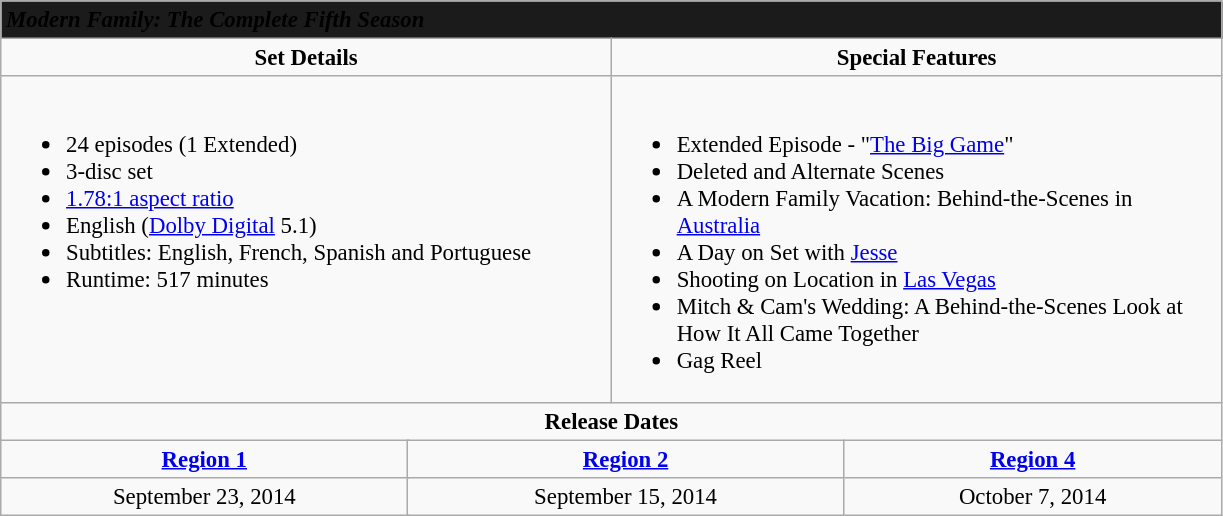<table class="wikitable" style="font-size: 95%;">
<tr style="background:#1B1B1B;">
<td colspan="6"><span> <strong><em>Modern Family: The Complete Fifth Season </em></strong></span></td>
</tr>
<tr style="vertical-align:top; text-align:center;">
<td style="width:400px;" colspan="3"><strong>Set Details</strong></td>
<td style="width:400px; " colspan="3"><strong>Special Features</strong></td>
</tr>
<tr valign="top">
<td colspan="3"  style="text-align:left; width:400px;"><br><ul><li>24 episodes (1 Extended)</li><li>3-disc set</li><li><a href='#'>1.78:1 aspect ratio</a></li><li>English (<a href='#'>Dolby Digital</a> 5.1)</li><li>Subtitles: English, French, Spanish and Portuguese</li><li>Runtime: 517 minutes</li></ul></td>
<td colspan="3"  style="text-align:left; width:400px;"><br><ul><li>Extended Episode - "<a href='#'>The Big Game</a>"</li><li>Deleted and Alternate Scenes</li><li>A Modern Family Vacation: Behind-the-Scenes in <a href='#'>Australia</a></li><li>A Day on Set with <a href='#'>Jesse</a></li><li>Shooting on Location in <a href='#'>Las Vegas</a></li><li>Mitch & Cam's Wedding: A Behind-the-Scenes Look at How It All Came Together</li><li>Gag Reel</li></ul></td>
</tr>
<tr>
<td colspan="6" style="text-align:center;"><strong>Release Dates</strong></td>
</tr>
<tr>
<td colspan="2" style="text-align:center;"><strong><a href='#'>Region 1</a></strong></td>
<td colspan="2" style="text-align:center;"><strong><a href='#'>Region 2</a></strong></td>
<td colspan="2" style="text-align:center;"><strong><a href='#'>Region 4</a></strong></td>
</tr>
<tr style="text-align:center;">
<td colspan="2">September 23, 2014</td>
<td colspan="2">September 15, 2014</td>
<td colspan="2">October 7, 2014</td>
</tr>
</table>
